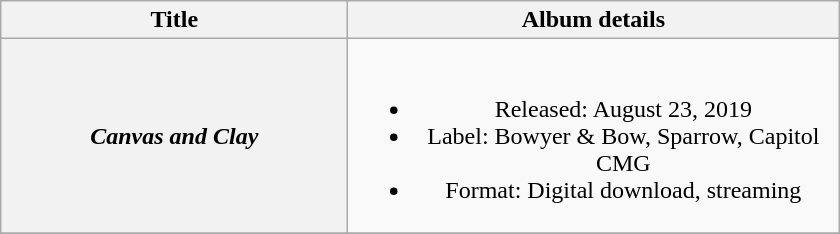<table class="wikitable plainrowheaders" style="text-align:center;">
<tr>
<th scope="col" style="width:14em;">Title</th>
<th scope="col" style="width:20em;">Album details</th>
</tr>
<tr>
<th scope="row"><em>Canvas and Clay</em></th>
<td><br><ul><li>Released: August 23, 2019</li><li>Label: Bowyer & Bow, Sparrow, Capitol CMG</li><li>Format: Digital download, streaming</li></ul></td>
</tr>
<tr>
</tr>
</table>
